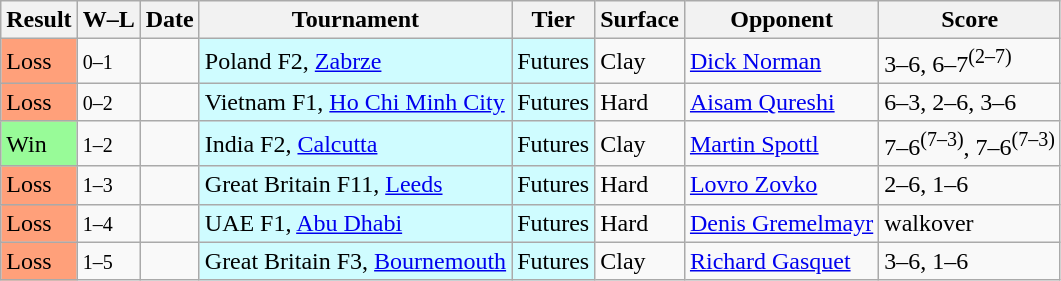<table class="sortable wikitable">
<tr>
<th>Result</th>
<th class="unsortable">W–L</th>
<th>Date</th>
<th>Tournament</th>
<th>Tier</th>
<th>Surface</th>
<th>Opponent</th>
<th class="unsortable">Score</th>
</tr>
<tr>
<td bgcolor=FFA07A>Loss</td>
<td><small>0–1</small></td>
<td></td>
<td style="background:#cffcff;">Poland F2, <a href='#'>Zabrze</a></td>
<td style="background:#cffcff;">Futures</td>
<td>Clay</td>
<td> <a href='#'>Dick Norman</a></td>
<td>3–6, 6–7<sup>(2–7)</sup></td>
</tr>
<tr>
<td bgcolor=FFA07A>Loss</td>
<td><small>0–2</small></td>
<td></td>
<td style="background:#cffcff;">Vietnam F1, <a href='#'>Ho Chi Minh City</a></td>
<td style="background:#cffcff;">Futures</td>
<td>Hard</td>
<td> <a href='#'>Aisam Qureshi</a></td>
<td>6–3, 2–6, 3–6</td>
</tr>
<tr>
<td bgcolor=98FB98>Win</td>
<td><small>1–2</small></td>
<td></td>
<td style="background:#cffcff;">India F2, <a href='#'>Calcutta</a></td>
<td style="background:#cffcff;">Futures</td>
<td>Clay</td>
<td> <a href='#'>Martin Spottl</a></td>
<td>7–6<sup>(7–3)</sup>, 7–6<sup>(7–3)</sup></td>
</tr>
<tr>
<td bgcolor=FFA07A>Loss</td>
<td><small>1–3</small></td>
<td></td>
<td style="background:#cffcff;">Great Britain F11, <a href='#'>Leeds</a></td>
<td style="background:#cffcff;">Futures</td>
<td>Hard</td>
<td> <a href='#'>Lovro Zovko</a></td>
<td>2–6, 1–6</td>
</tr>
<tr>
<td bgcolor=FFA07A>Loss</td>
<td><small>1–4</small></td>
<td></td>
<td style="background:#cffcff;">UAE F1, <a href='#'>Abu Dhabi</a></td>
<td style="background:#cffcff;">Futures</td>
<td>Hard</td>
<td> <a href='#'>Denis Gremelmayr</a></td>
<td>walkover</td>
</tr>
<tr>
<td bgcolor=FFA07A>Loss</td>
<td><small>1–5</small></td>
<td></td>
<td style="background:#cffcff;">Great Britain F3, <a href='#'>Bournemouth</a></td>
<td style="background:#cffcff;">Futures</td>
<td>Clay</td>
<td> <a href='#'>Richard Gasquet</a></td>
<td>3–6, 1–6</td>
</tr>
</table>
